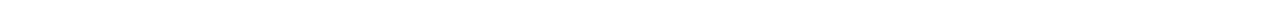<table style="width:88%; text-align:center;">
<tr style="color:white;">
<td style="background:"><strong>33</strong></td>
<td style="background:"><strong>1</strong></td>
<td style="background:"><strong>38</strong></td>
<td style="background:"><strong>5</strong></td>
<td style="background:"><strong>63</strong></td>
</tr>
</table>
